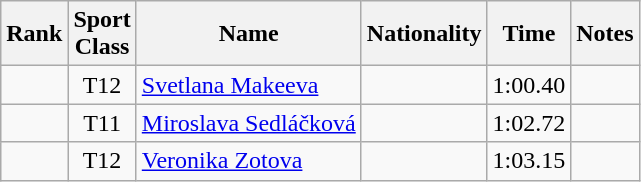<table class="wikitable sortable" style="text-align:center">
<tr>
<th>Rank</th>
<th>Sport<br>Class</th>
<th>Name</th>
<th>Nationality</th>
<th>Time</th>
<th>Notes</th>
</tr>
<tr>
<td></td>
<td>T12</td>
<td align=left><a href='#'>Svetlana Makeeva</a></td>
<td align=left></td>
<td>1:00.40</td>
<td></td>
</tr>
<tr>
<td></td>
<td>T11</td>
<td align=left><a href='#'>Miroslava Sedláčková</a></td>
<td align=left></td>
<td>1:02.72</td>
<td></td>
</tr>
<tr>
<td></td>
<td>T12</td>
<td align=left><a href='#'>Veronika Zotova</a></td>
<td align=left></td>
<td>1:03.15</td>
<td></td>
</tr>
</table>
